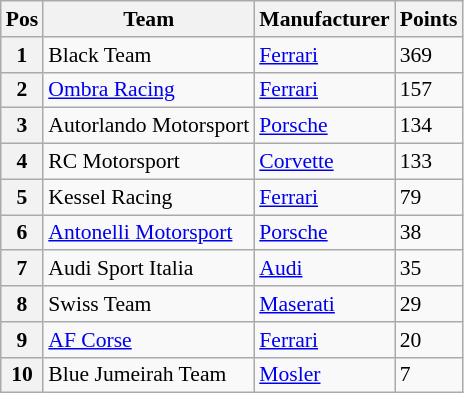<table class="wikitable" style="font-size: 90%">
<tr>
<th>Pos</th>
<th>Team</th>
<th>Manufacturer</th>
<th>Points</th>
</tr>
<tr>
<th>1</th>
<td> Black Team</td>
<td><a href='#'>Ferrari</a></td>
<td>369</td>
</tr>
<tr>
<th>2</th>
<td> <a href='#'>Ombra Racing</a></td>
<td><a href='#'>Ferrari</a></td>
<td>157</td>
</tr>
<tr>
<th>3</th>
<td> Autorlando Motorsport</td>
<td><a href='#'>Porsche</a></td>
<td>134</td>
</tr>
<tr>
<th>4</th>
<td> RC Motorsport</td>
<td><a href='#'>Corvette</a></td>
<td>133</td>
</tr>
<tr>
<th>5</th>
<td> Kessel Racing</td>
<td><a href='#'>Ferrari</a></td>
<td>79</td>
</tr>
<tr>
<th>6</th>
<td> <a href='#'>Antonelli Motorsport</a></td>
<td><a href='#'>Porsche</a></td>
<td>38</td>
</tr>
<tr>
<th>7</th>
<td> Audi Sport Italia</td>
<td><a href='#'>Audi</a></td>
<td>35</td>
</tr>
<tr>
<th>8</th>
<td> Swiss Team</td>
<td><a href='#'>Maserati</a></td>
<td>29</td>
</tr>
<tr>
<th>9</th>
<td> <a href='#'>AF Corse</a></td>
<td><a href='#'>Ferrari</a></td>
<td>20</td>
</tr>
<tr>
<th>10</th>
<td> Blue Jumeirah Team</td>
<td><a href='#'>Mosler</a></td>
<td>7</td>
</tr>
</table>
